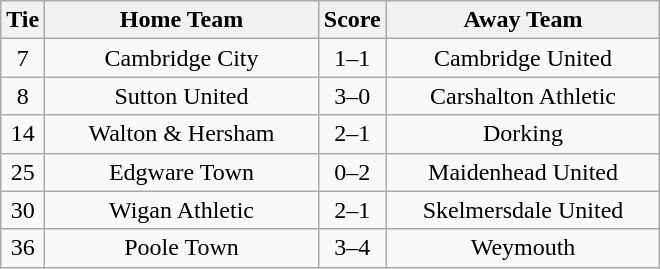<table class="wikitable" style="text-align:center;">
<tr>
<th width=20>Tie</th>
<th width=175>Home Team</th>
<th width=20>Score</th>
<th width=175>Away Team</th>
</tr>
<tr>
<td>7</td>
<td>Cambridge City</td>
<td>1–1</td>
<td>Cambridge United</td>
</tr>
<tr>
<td>8</td>
<td>Sutton United</td>
<td>3–0</td>
<td>Carshalton Athletic</td>
</tr>
<tr>
<td>14</td>
<td>Walton & Hersham</td>
<td>2–1</td>
<td>Dorking</td>
</tr>
<tr>
<td>25</td>
<td>Edgware Town</td>
<td>0–2</td>
<td>Maidenhead United</td>
</tr>
<tr>
<td>30</td>
<td>Wigan Athletic</td>
<td>2–1</td>
<td>Skelmersdale United</td>
</tr>
<tr>
<td>36</td>
<td>Poole Town</td>
<td>3–4</td>
<td>Weymouth</td>
</tr>
</table>
